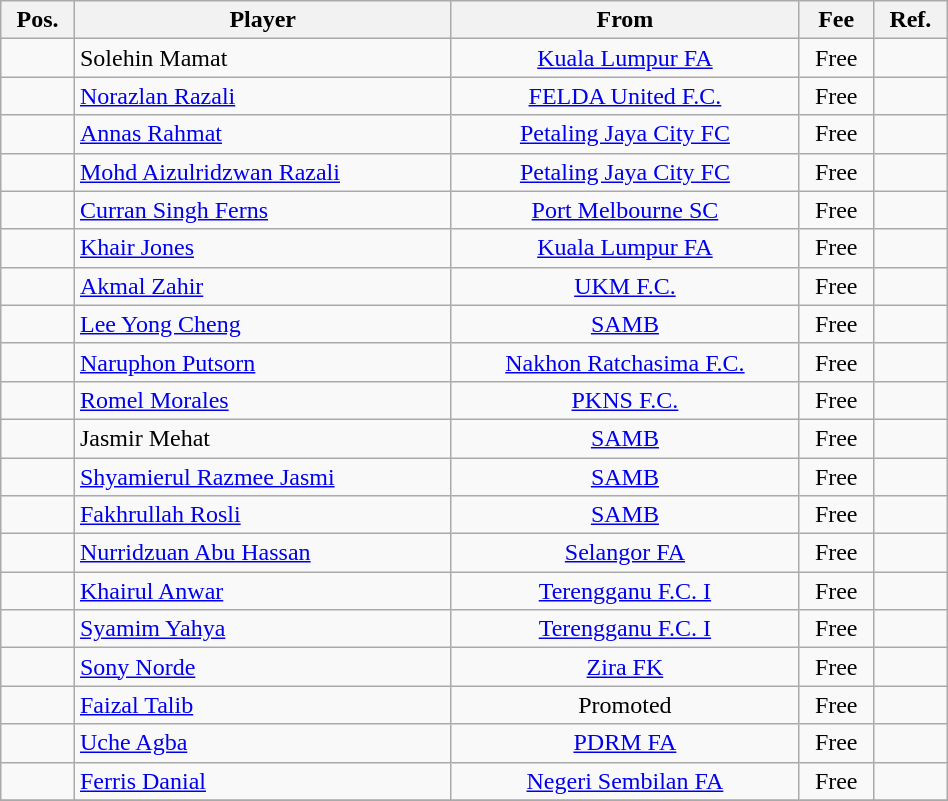<table class="wikitable" style="text-align:center; font-size:100%; width:50%">
<tr>
<th>Pos.</th>
<th>Player</th>
<th>From</th>
<th>Fee</th>
<th>Ref.</th>
</tr>
<tr>
<td></td>
<td align=left> Solehin Mamat</td>
<td> <a href='#'>Kuala Lumpur FA</a></td>
<td>Free</td>
<td></td>
</tr>
<tr>
<td></td>
<td align=left> <a href='#'>Norazlan Razali</a></td>
<td> <a href='#'>FELDA United F.C.</a></td>
<td>Free</td>
<td></td>
</tr>
<tr>
<td></td>
<td align=left> <a href='#'>Annas Rahmat</a></td>
<td> <a href='#'>Petaling Jaya City FC</a></td>
<td>Free</td>
<td></td>
</tr>
<tr>
<td></td>
<td align=left> <a href='#'>Mohd Aizulridzwan Razali</a></td>
<td> <a href='#'>Petaling Jaya City FC</a></td>
<td>Free</td>
<td></td>
</tr>
<tr>
<td></td>
<td align=left> <a href='#'>Curran Singh Ferns</a></td>
<td> <a href='#'>Port Melbourne SC</a></td>
<td>Free</td>
<td></td>
</tr>
<tr>
<td></td>
<td align=left> <a href='#'>Khair Jones</a></td>
<td> <a href='#'>Kuala Lumpur FA</a></td>
<td>Free</td>
<td></td>
</tr>
<tr>
<td></td>
<td align=left> <a href='#'>Akmal Zahir</a></td>
<td> <a href='#'>UKM F.C.</a></td>
<td>Free</td>
<td></td>
</tr>
<tr>
<td></td>
<td align=left> <a href='#'>Lee Yong Cheng</a></td>
<td> <a href='#'>SAMB</a></td>
<td>Free</td>
<td></td>
</tr>
<tr>
<td></td>
<td align=left> <a href='#'>Naruphon Putsorn</a></td>
<td> <a href='#'>Nakhon Ratchasima F.C.</a></td>
<td>Free</td>
<td></td>
</tr>
<tr>
<td></td>
<td align=left> <a href='#'>Romel Morales</a></td>
<td> <a href='#'>PKNS F.C.</a></td>
<td>Free</td>
<td></td>
</tr>
<tr>
<td></td>
<td align=left> Jasmir Mehat</td>
<td> <a href='#'>SAMB</a></td>
<td>Free</td>
<td></td>
</tr>
<tr>
<td></td>
<td align=left> <a href='#'>Shyamierul Razmee Jasmi</a></td>
<td> <a href='#'>SAMB</a></td>
<td>Free</td>
<td></td>
</tr>
<tr>
<td></td>
<td align=left> <a href='#'>Fakhrullah Rosli</a></td>
<td> <a href='#'>SAMB</a></td>
<td>Free</td>
<td></td>
</tr>
<tr>
<td></td>
<td align=left> <a href='#'>Nurridzuan Abu Hassan</a></td>
<td> <a href='#'>Selangor FA</a></td>
<td>Free</td>
<td></td>
</tr>
<tr>
<td></td>
<td align=left> <a href='#'>Khairul Anwar</a></td>
<td> <a href='#'>Terengganu F.C. I</a></td>
<td>Free</td>
<td></td>
</tr>
<tr>
<td></td>
<td align=left> <a href='#'>Syamim Yahya</a></td>
<td> <a href='#'>Terengganu F.C. I</a></td>
<td>Free</td>
<td></td>
</tr>
<tr>
<td></td>
<td align=left> <a href='#'>Sony Norde</a></td>
<td> <a href='#'>Zira FK</a></td>
<td>Free</td>
<td></td>
</tr>
<tr>
<td></td>
<td align=left> <a href='#'>Faizal Talib</a></td>
<td>Promoted</td>
<td>Free</td>
<td></td>
</tr>
<tr>
<td></td>
<td align=left> <a href='#'>Uche Agba</a></td>
<td> <a href='#'>PDRM FA</a></td>
<td>Free</td>
<td></td>
</tr>
<tr>
<td></td>
<td align=left> <a href='#'>Ferris Danial</a></td>
<td> <a href='#'>Negeri Sembilan FA</a></td>
<td>Free</td>
<td></td>
</tr>
<tr>
</tr>
</table>
